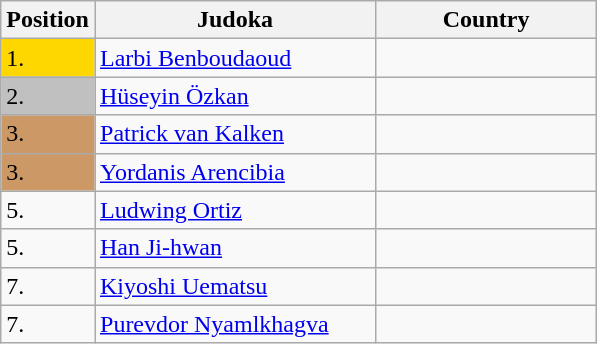<table class=wikitable>
<tr>
<th>Position</th>
<th width=180>Judoka</th>
<th width=140>Country</th>
</tr>
<tr>
<td bgcolor=gold>1.</td>
<td><a href='#'>Larbi Benboudaoud</a></td>
<td></td>
</tr>
<tr>
<td bgcolor=silver>2.</td>
<td><a href='#'>Hüseyin Özkan</a></td>
<td></td>
</tr>
<tr>
<td bgcolor=CC9966>3.</td>
<td><a href='#'>Patrick van Kalken</a></td>
<td></td>
</tr>
<tr>
<td bgcolor=CC9966>3.</td>
<td><a href='#'>Yordanis Arencibia</a></td>
<td></td>
</tr>
<tr>
<td>5.</td>
<td><a href='#'>Ludwing Ortiz</a></td>
<td></td>
</tr>
<tr>
<td>5.</td>
<td><a href='#'>Han Ji-hwan</a></td>
<td></td>
</tr>
<tr>
<td>7.</td>
<td><a href='#'>Kiyoshi Uematsu</a></td>
<td></td>
</tr>
<tr>
<td>7.</td>
<td><a href='#'>Purevdor Nyamlkhagva</a></td>
<td></td>
</tr>
</table>
